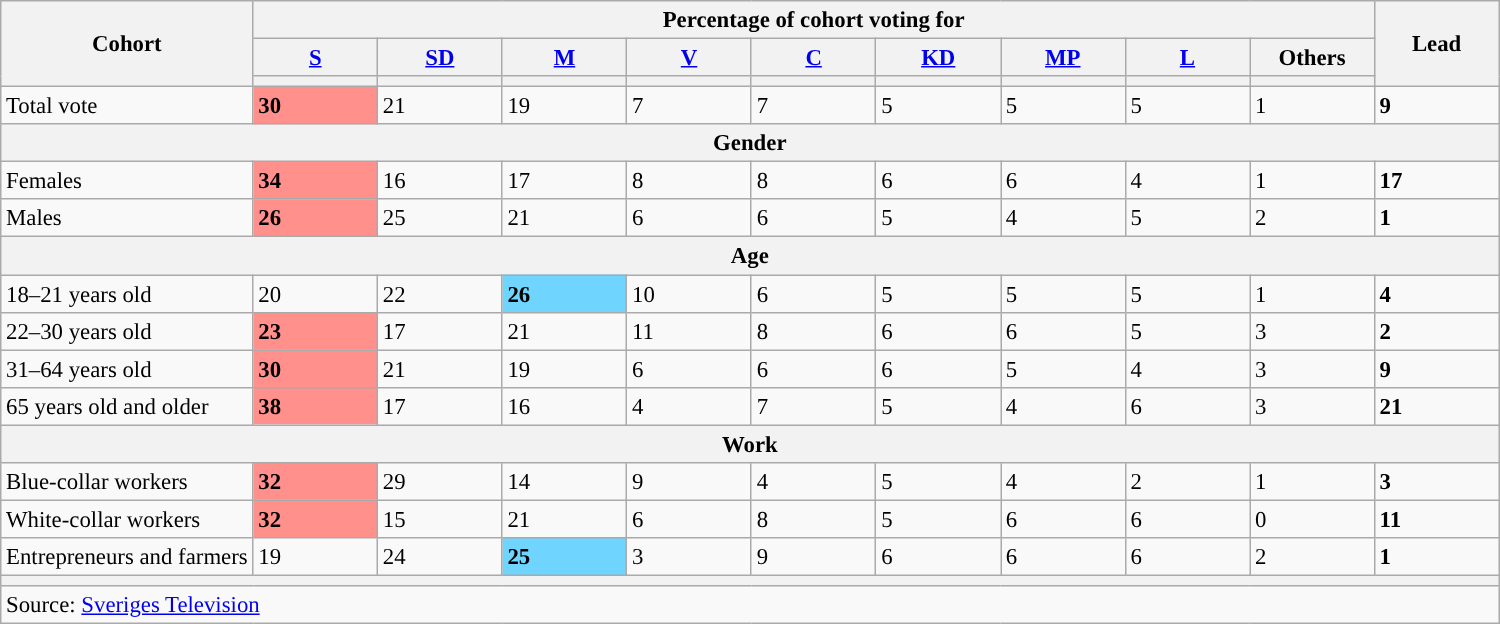<table class="wikitable" style="font-size:95%;">
<tr>
<th rowspan="3">Cohort</th>
<th colspan="9">Percentage of cohort voting for</th>
<th scope="col" style="width:5em;" rowspan="3">Lead</th>
</tr>
<tr>
<th scope="col" style="width:5em;"><a href='#'>S</a></th>
<th scope="col" style="width:5em;"><a href='#'>SD</a></th>
<th scope="col" style="width:5em;"><a href='#'>M</a></th>
<th scope="col" style="width:5em;"><a href='#'>V</a></th>
<th scope="col" style="width:5em;"><a href='#'>C</a></th>
<th scope="col" style="width:5em;"><a href='#'>KD</a></th>
<th scope="col" style="width:5em;"><a href='#'>MP</a></th>
<th scope="col" style="width:5em;"><a href='#'>L</a></th>
<th scope="col" style="width:5em;">Others</th>
</tr>
<tr>
<th style="background:"></th>
<th style="background:"></th>
<th style="background:"></th>
<th style="background:"></th>
<th style="background:"></th>
<th style="background:"></th>
<th style="background:"></th>
<th style="background:"></th>
<th style="background:"></th>
</tr>
<tr>
<td>Total vote</td>
<td style="background:#ff908c;"><strong>30</strong></td>
<td>21</td>
<td>19</td>
<td>7</td>
<td>7</td>
<td>5</td>
<td>5</td>
<td>5</td>
<td>1</td>
<td style="background:"><strong>9</strong></td>
</tr>
<tr>
<th colspan="11">Gender</th>
</tr>
<tr>
<td>Females</td>
<td style="background:#ff908c;"><strong>34</strong></td>
<td>16</td>
<td>17</td>
<td>8</td>
<td>8</td>
<td>6</td>
<td>6</td>
<td>4</td>
<td>1</td>
<td style="background:"><strong>17</strong></td>
</tr>
<tr>
<td>Males</td>
<td style="background:#ff908c;"><strong>26</strong></td>
<td>25</td>
<td>21</td>
<td>6</td>
<td>6</td>
<td>5</td>
<td>4</td>
<td>5</td>
<td>2</td>
<td style="background:"><strong>1</strong></td>
</tr>
<tr>
<th colspan="11">Age</th>
</tr>
<tr>
<td>18–21 years old</td>
<td>20</td>
<td>22</td>
<td style="background:#6fd5fe;"><strong>26</strong></td>
<td>10</td>
<td>6</td>
<td>5</td>
<td>5</td>
<td>5</td>
<td>1</td>
<td style="background:"><strong>4</strong></td>
</tr>
<tr>
<td>22–30 years old</td>
<td style="background:#ff908c;"><strong>23</strong></td>
<td>17</td>
<td>21</td>
<td>11</td>
<td>8</td>
<td>6</td>
<td>6</td>
<td>5</td>
<td>3</td>
<td style="background:"><strong>2</strong></td>
</tr>
<tr>
<td>31–64 years old</td>
<td style="background:#ff908c;"><strong>30</strong></td>
<td>21</td>
<td>19</td>
<td>6</td>
<td>6</td>
<td>6</td>
<td>5</td>
<td>4</td>
<td>3</td>
<td style="background:"><strong>9</strong></td>
</tr>
<tr>
<td>65 years old and older</td>
<td style="background:#ff908c;"><strong>38</strong></td>
<td>17</td>
<td>16</td>
<td>4</td>
<td>7</td>
<td>5</td>
<td>4</td>
<td>6</td>
<td>3</td>
<td style="background:"><strong>21</strong></td>
</tr>
<tr>
<th colspan="11">Work</th>
</tr>
<tr>
<td>Blue-collar workers</td>
<td style="background:#ff908c;"><strong>32</strong></td>
<td>29</td>
<td>14</td>
<td>9</td>
<td>4</td>
<td>5</td>
<td>4</td>
<td>2</td>
<td>1</td>
<td style="background:"><strong>3</strong></td>
</tr>
<tr>
<td>White-collar workers</td>
<td style="background:#ff908c;"><strong>32</strong></td>
<td>15</td>
<td>21</td>
<td>6</td>
<td>8</td>
<td>5</td>
<td>6</td>
<td>6</td>
<td>0</td>
<td style="background:"><strong>11</strong></td>
</tr>
<tr>
<td>Entrepreneurs and farmers</td>
<td>19</td>
<td>24</td>
<td style="background:#6fd5fe;"><strong>25</strong></td>
<td>3</td>
<td>9</td>
<td>6</td>
<td>6</td>
<td>6</td>
<td>2</td>
<td style="background:"><strong>1</strong></td>
</tr>
<tr>
<th colspan="11!"></th>
</tr>
<tr>
<td colspan="11">Source: <a href='#'>Sveriges Television</a></td>
</tr>
</table>
